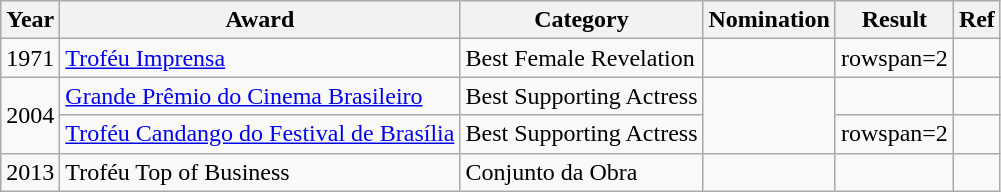<table class="wikitable">
<tr>
<th>Year</th>
<th>Award</th>
<th>Category</th>
<th>Nomination</th>
<th>Result</th>
<th>Ref</th>
</tr>
<tr>
<td>1971</td>
<td><a href='#'>Troféu Imprensa</a></td>
<td>Best Female Revelation</td>
<td></td>
<td>rowspan=2 </td>
<td></td>
</tr>
<tr>
<td rowspan="2">2004</td>
<td><a href='#'>Grande Prêmio do Cinema Brasileiro</a></td>
<td>Best Supporting Actress</td>
<td rowspan="2"></td>
<td></td>
</tr>
<tr>
<td><a href='#'>Troféu Candango do Festival de Brasília</a></td>
<td>Best Supporting Actress</td>
<td>rowspan=2 </td>
<td></td>
</tr>
<tr>
<td>2013</td>
<td>Troféu Top of Business</td>
<td>Conjunto da Obra</td>
<td></td>
<td></td>
</tr>
</table>
